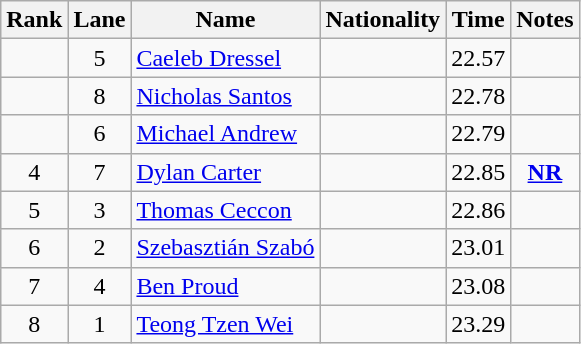<table class="wikitable sortable" style="text-align:center">
<tr>
<th>Rank</th>
<th>Lane</th>
<th>Name</th>
<th>Nationality</th>
<th>Time</th>
<th>Notes</th>
</tr>
<tr>
<td></td>
<td>5</td>
<td align=left><a href='#'>Caeleb Dressel</a></td>
<td align=left></td>
<td>22.57</td>
<td></td>
</tr>
<tr>
<td></td>
<td>8</td>
<td align=left><a href='#'>Nicholas Santos</a></td>
<td align=left></td>
<td>22.78</td>
<td></td>
</tr>
<tr>
<td></td>
<td>6</td>
<td align=left><a href='#'>Michael Andrew</a></td>
<td align=left></td>
<td>22.79</td>
<td></td>
</tr>
<tr>
<td>4</td>
<td>7</td>
<td align=left><a href='#'>Dylan Carter</a></td>
<td align=left></td>
<td>22.85</td>
<td><strong><a href='#'>NR</a></strong></td>
</tr>
<tr>
<td>5</td>
<td>3</td>
<td align=left><a href='#'>Thomas Ceccon</a></td>
<td align=left></td>
<td>22.86</td>
<td></td>
</tr>
<tr>
<td>6</td>
<td>2</td>
<td align=left><a href='#'>Szebasztián Szabó</a></td>
<td align=left></td>
<td>23.01</td>
<td></td>
</tr>
<tr>
<td>7</td>
<td>4</td>
<td align=left><a href='#'>Ben Proud</a></td>
<td align=left></td>
<td>23.08</td>
<td></td>
</tr>
<tr>
<td>8</td>
<td>1</td>
<td align=left><a href='#'>Teong Tzen Wei</a></td>
<td align=left></td>
<td>23.29</td>
<td></td>
</tr>
</table>
